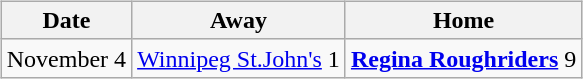<table cellspacing="10">
<tr>
<td valign="top"><br><table class="wikitable">
<tr>
<th>Date</th>
<th>Away</th>
<th>Home</th>
</tr>
<tr>
<td>November 4</td>
<td><a href='#'>Winnipeg St.John's</a> 1</td>
<td><strong><a href='#'>Regina Roughriders</a></strong> 9</td>
</tr>
</table>
</td>
</tr>
</table>
